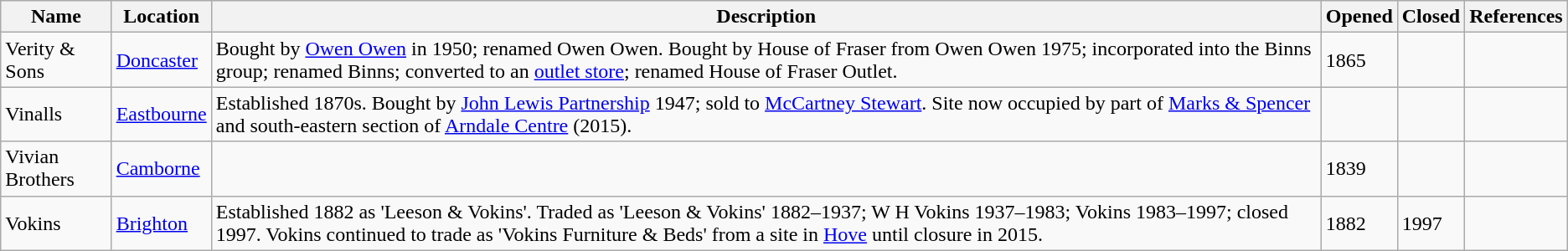<table class="wikitable">
<tr>
<th>Name</th>
<th>Location</th>
<th>Description</th>
<th>Opened</th>
<th>Closed</th>
<th>References</th>
</tr>
<tr>
<td>Verity & Sons</td>
<td><a href='#'>Doncaster</a></td>
<td>Bought by <a href='#'>Owen Owen</a> in 1950; renamed Owen Owen. Bought by House of Fraser from Owen Owen 1975; incorporated into the Binns group; renamed Binns; converted to an <a href='#'>outlet store</a>; renamed House of Fraser Outlet.</td>
<td>1865</td>
<td></td>
<td></td>
</tr>
<tr>
<td>Vinalls</td>
<td><a href='#'>Eastbourne</a></td>
<td>Established 1870s. Bought by <a href='#'>John Lewis Partnership</a> 1947; sold to <a href='#'>McCartney Stewart</a>. Site now occupied by part of <a href='#'>Marks & Spencer</a> and south-eastern section of <a href='#'>Arndale Centre</a> (2015).</td>
<td></td>
<td></td>
<td></td>
</tr>
<tr>
<td>Vivian Brothers</td>
<td><a href='#'>Camborne</a></td>
<td></td>
<td>1839</td>
<td></td>
<td></td>
</tr>
<tr>
<td>Vokins</td>
<td><a href='#'>Brighton</a></td>
<td>Established 1882 as 'Leeson & Vokins'. Traded as 'Leeson & Vokins' 1882–1937; W H Vokins 1937–1983; Vokins 1983–1997; closed 1997. Vokins continued to trade as 'Vokins Furniture & Beds' from a site in <a href='#'>Hove</a> until closure in 2015.</td>
<td>1882</td>
<td>1997</td>
<td></td>
</tr>
</table>
